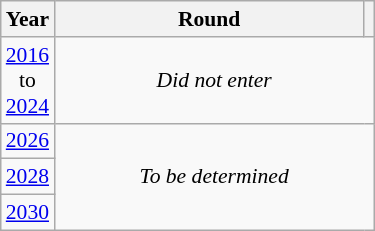<table class="wikitable" style="text-align: center; font-size:90%">
<tr>
<th>Year</th>
<th style="width:200px">Round</th>
<th></th>
</tr>
<tr>
<td><a href='#'>2016</a><br>to<br><a href='#'>2024</a></td>
<td colspan="2"><em>Did not enter</em></td>
</tr>
<tr>
<td><a href='#'>2026</a></td>
<td colspan="2" rowspan="3"><em>To be determined</em></td>
</tr>
<tr>
<td><a href='#'>2028</a></td>
</tr>
<tr>
<td><a href='#'>2030</a></td>
</tr>
</table>
